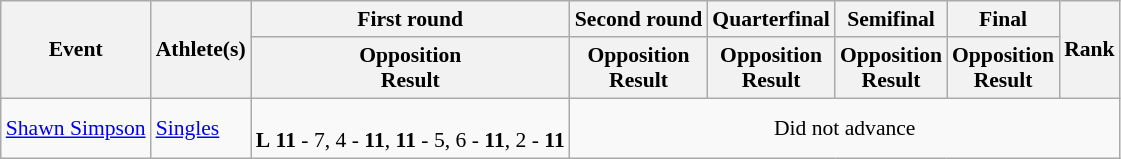<table class="wikitable" border="1" style="font-size:90%">
<tr>
<th rowspan=2>Event</th>
<th rowspan=2>Athlete(s)</th>
<th>First round</th>
<th>Second round</th>
<th>Quarterfinal</th>
<th>Semifinal</th>
<th>Final</th>
<th rowspan=2>Rank</th>
</tr>
<tr>
<th>Opposition<br>Result</th>
<th>Opposition<br>Result</th>
<th>Opposition<br>Result</th>
<th>Opposition<br>Result</th>
<th>Opposition<br>Result</th>
</tr>
<tr>
<td><a href='#'>Shawn Simpson</a></td>
<td><a href='#'>Singles</a></td>
<td align=center><br> <strong>L</strong> <strong>11</strong> - 7, 4 - <strong>11</strong>, <strong>11</strong> - 5, 6 - <strong>11</strong>, 2 - <strong>11</strong></td>
<td align=center colspan=5>Did not advance</td>
</tr>
</table>
